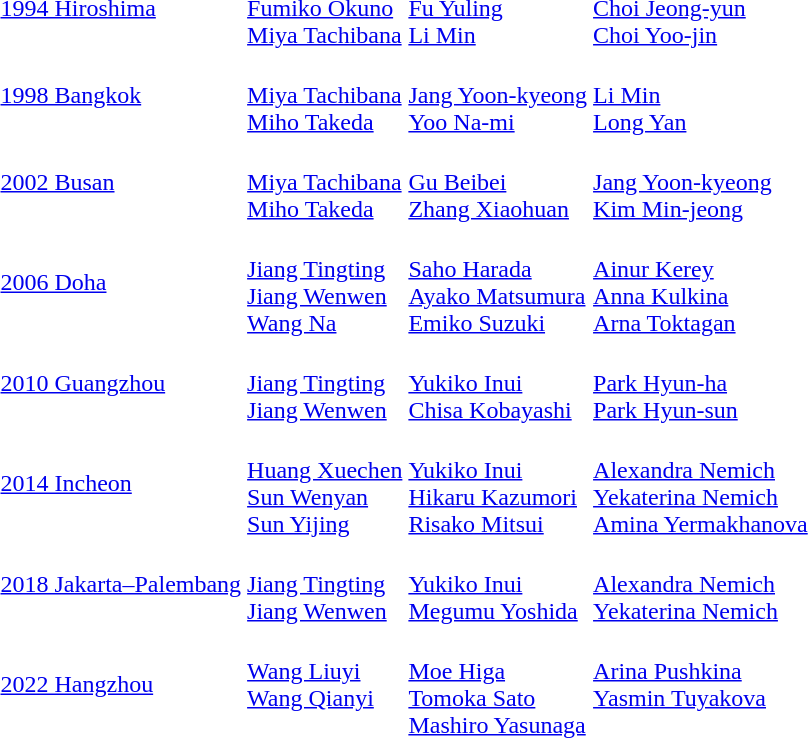<table>
<tr>
<td><a href='#'>1994 Hiroshima</a></td>
<td><br><a href='#'>Fumiko Okuno</a><br><a href='#'>Miya Tachibana</a></td>
<td><br><a href='#'>Fu Yuling</a><br><a href='#'>Li Min</a></td>
<td><br><a href='#'>Choi Jeong-yun</a><br><a href='#'>Choi Yoo-jin</a></td>
</tr>
<tr>
<td><a href='#'>1998 Bangkok</a></td>
<td><br><a href='#'>Miya Tachibana</a><br><a href='#'>Miho Takeda</a></td>
<td><br><a href='#'>Jang Yoon-kyeong</a><br><a href='#'>Yoo Na-mi</a></td>
<td><br><a href='#'>Li Min</a><br><a href='#'>Long Yan</a></td>
</tr>
<tr>
<td><a href='#'>2002 Busan</a></td>
<td><br><a href='#'>Miya Tachibana</a><br><a href='#'>Miho Takeda</a></td>
<td><br><a href='#'>Gu Beibei</a><br><a href='#'>Zhang Xiaohuan</a></td>
<td><br><a href='#'>Jang Yoon-kyeong</a><br><a href='#'>Kim Min-jeong</a></td>
</tr>
<tr>
<td><a href='#'>2006 Doha</a></td>
<td><br><a href='#'>Jiang Tingting</a><br><a href='#'>Jiang Wenwen</a><br><a href='#'>Wang Na</a></td>
<td><br><a href='#'>Saho Harada</a><br><a href='#'>Ayako Matsumura</a><br><a href='#'>Emiko Suzuki</a></td>
<td><br><a href='#'>Ainur Kerey</a><br><a href='#'>Anna Kulkina</a><br><a href='#'>Arna Toktagan</a></td>
</tr>
<tr>
<td><a href='#'>2010 Guangzhou</a></td>
<td><br><a href='#'>Jiang Tingting</a><br><a href='#'>Jiang Wenwen</a></td>
<td><br><a href='#'>Yukiko Inui</a><br><a href='#'>Chisa Kobayashi</a></td>
<td><br><a href='#'>Park Hyun-ha</a><br><a href='#'>Park Hyun-sun</a></td>
</tr>
<tr>
<td><a href='#'>2014 Incheon</a></td>
<td><br><a href='#'>Huang Xuechen</a><br><a href='#'>Sun Wenyan</a><br><a href='#'>Sun Yijing</a></td>
<td><br><a href='#'>Yukiko Inui</a><br><a href='#'>Hikaru Kazumori</a><br><a href='#'>Risako Mitsui</a></td>
<td><br><a href='#'>Alexandra Nemich</a><br><a href='#'>Yekaterina Nemich</a><br><a href='#'>Amina Yermakhanova</a></td>
</tr>
<tr>
<td><a href='#'>2018 Jakarta–Palembang</a></td>
<td><br><a href='#'>Jiang Tingting</a><br><a href='#'>Jiang Wenwen</a></td>
<td><br><a href='#'>Yukiko Inui</a><br><a href='#'>Megumu Yoshida</a></td>
<td><br><a href='#'>Alexandra Nemich</a><br><a href='#'>Yekaterina Nemich</a></td>
</tr>
<tr>
<td><a href='#'>2022 Hangzhou</a></td>
<td valign=top><br><a href='#'>Wang Liuyi</a><br><a href='#'>Wang Qianyi</a></td>
<td><br><a href='#'>Moe Higa</a><br><a href='#'>Tomoka Sato</a><br><a href='#'>Mashiro Yasunaga</a></td>
<td valign=top><br><a href='#'>Arina Pushkina</a><br><a href='#'>Yasmin Tuyakova</a></td>
</tr>
</table>
